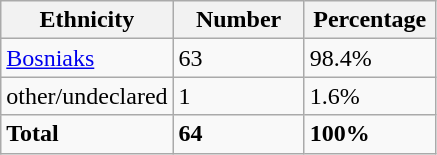<table class="wikitable">
<tr>
<th width="100px">Ethnicity</th>
<th width="80px">Number</th>
<th width="80px">Percentage</th>
</tr>
<tr>
<td><a href='#'>Bosniaks</a></td>
<td>63</td>
<td>98.4%</td>
</tr>
<tr>
<td>other/undeclared</td>
<td>1</td>
<td>1.6%</td>
</tr>
<tr>
<td><strong>Total</strong></td>
<td><strong>64</strong></td>
<td><strong>100%</strong></td>
</tr>
</table>
